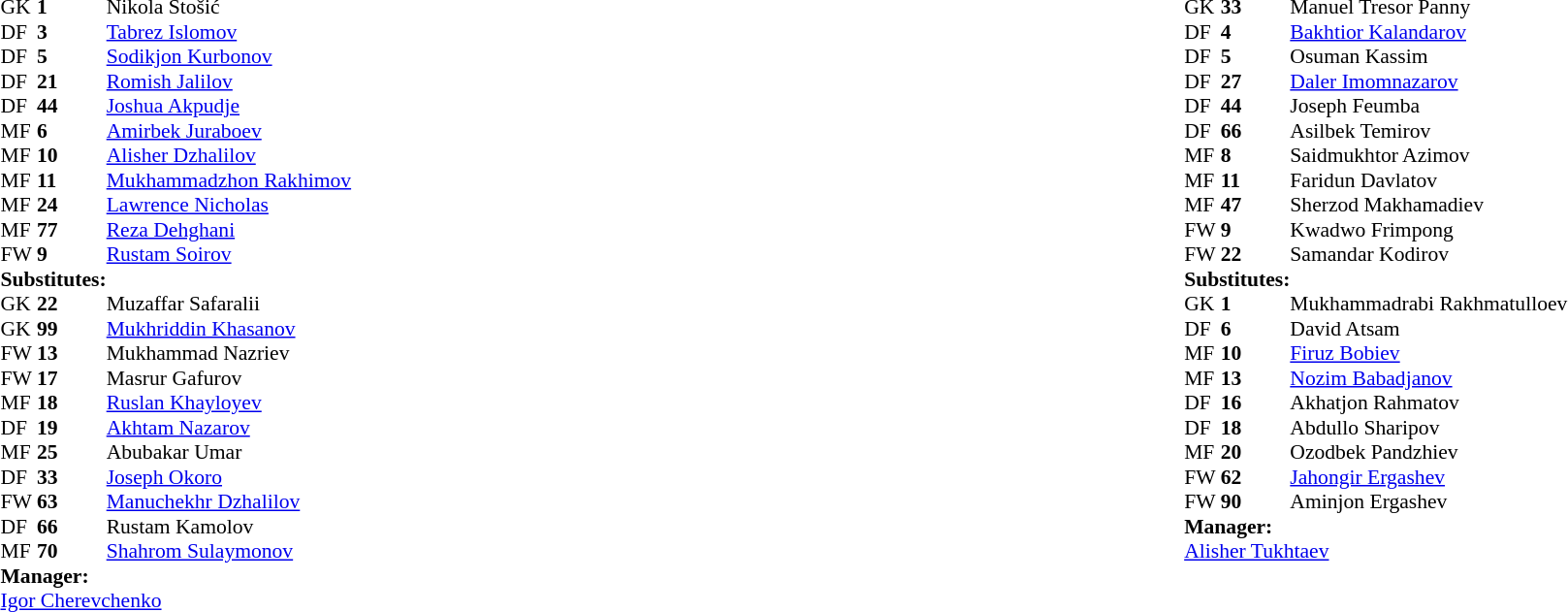<table width="100%">
<tr>
<td valign="top" width="50%"><br><table style="font-size: 90%" cellspacing="0" cellpadding="0">
<tr>
<td colspan="4"></td>
</tr>
<tr>
<th width=25></th>
<th width=25></th>
</tr>
<tr>
<td>GK</td>
<td><strong>1 </strong></td>
<td></td>
<td>Nikola Stošić</td>
<td></td>
</tr>
<tr>
<td>DF</td>
<td><strong>3 </strong></td>
<td></td>
<td><a href='#'>Tabrez Islomov</a></td>
<td></td>
<td></td>
</tr>
<tr>
<td>DF</td>
<td><strong>5 </strong></td>
<td></td>
<td><a href='#'>Sodikjon Kurbonov</a></td>
<td></td>
</tr>
<tr>
<td>DF</td>
<td><strong>21</strong></td>
<td></td>
<td><a href='#'>Romish Jalilov</a></td>
<td></td>
</tr>
<tr>
<td>DF</td>
<td><strong>44</strong></td>
<td></td>
<td><a href='#'>Joshua Akpudje</a></td>
<td></td>
</tr>
<tr>
<td>MF</td>
<td><strong>6 </strong></td>
<td></td>
<td><a href='#'>Amirbek Juraboev</a></td>
<td></td>
</tr>
<tr>
<td>MF</td>
<td><strong>10</strong></td>
<td></td>
<td><a href='#'>Alisher Dzhalilov</a></td>
<td></td>
</tr>
<tr>
<td>MF</td>
<td><strong>11</strong></td>
<td></td>
<td><a href='#'>Mukhammadzhon Rakhimov</a></td>
<td></td>
</tr>
<tr>
<td>MF</td>
<td><strong>24</strong></td>
<td></td>
<td><a href='#'>Lawrence Nicholas</a></td>
<td></td>
<td></td>
</tr>
<tr>
<td>MF</td>
<td><strong>77</strong></td>
<td></td>
<td><a href='#'>Reza Dehghani</a></td>
<td></td>
<td></td>
</tr>
<tr>
<td>FW</td>
<td><strong>9 </strong></td>
<td></td>
<td><a href='#'>Rustam Soirov</a></td>
<td></td>
<td></td>
</tr>
<tr>
<td colspan=3><strong>Substitutes:</strong></td>
</tr>
<tr>
<td>GK</td>
<td><strong>22</strong></td>
<td></td>
<td>Muzaffar Safaralii</td>
<td></td>
</tr>
<tr>
<td>GK</td>
<td><strong>99</strong></td>
<td></td>
<td><a href='#'>Mukhriddin Khasanov</a></td>
<td></td>
</tr>
<tr>
<td>FW</td>
<td><strong>13</strong></td>
<td></td>
<td>Mukhammad Nazriev</td>
<td></td>
</tr>
<tr>
<td>FW</td>
<td><strong>17</strong></td>
<td></td>
<td>Masrur Gafurov</td>
<td></td>
</tr>
<tr>
<td>MF</td>
<td><strong>18</strong></td>
<td></td>
<td><a href='#'>Ruslan Khayloyev</a></td>
<td></td>
</tr>
<tr>
<td>DF</td>
<td><strong>19</strong></td>
<td></td>
<td><a href='#'>Akhtam Nazarov</a></td>
<td></td>
<td></td>
</tr>
<tr>
<td>MF</td>
<td><strong>25</strong></td>
<td></td>
<td>Abubakar Umar</td>
<td></td>
</tr>
<tr>
<td>DF</td>
<td><strong>33</strong></td>
<td></td>
<td><a href='#'>Joseph Okoro</a></td>
<td></td>
</tr>
<tr>
<td>FW</td>
<td><strong>63</strong></td>
<td></td>
<td><a href='#'>Manuchekhr Dzhalilov</a></td>
<td></td>
</tr>
<tr>
<td>DF</td>
<td><strong>66</strong></td>
<td></td>
<td>Rustam Kamolov</td>
<td></td>
</tr>
<tr>
<td>MF</td>
<td><strong>70</strong></td>
<td></td>
<td><a href='#'>Shahrom Sulaymonov</a></td>
<td></td>
</tr>
<tr>
<td colspan=3><strong>Manager:</strong></td>
</tr>
<tr>
<td colspan=4> <a href='#'>Igor Cherevchenko</a></td>
</tr>
</table>
</td>
<td valign="top"></td>
<td valign="top" width="50%"><br><table style="font-size: 90%" cellspacing="0" cellpadding="0" align=center>
<tr>
<td colspan="4"></td>
</tr>
<tr>
<th width=25></th>
<th width=25></th>
</tr>
<tr>
<td>GK</td>
<td><strong>33</strong></td>
<td></td>
<td>Manuel Tresor Panny</td>
<td></td>
</tr>
<tr>
<td>DF</td>
<td><strong>4 </strong></td>
<td></td>
<td><a href='#'>Bakhtior Kalandarov</a></td>
<td></td>
<td></td>
</tr>
<tr>
<td>DF</td>
<td><strong>5 </strong></td>
<td></td>
<td>Osuman Kassim</td>
<td></td>
</tr>
<tr>
<td>DF</td>
<td><strong>27</strong></td>
<td></td>
<td><a href='#'>Daler Imomnazarov</a></td>
<td></td>
</tr>
<tr>
<td>DF</td>
<td><strong>44</strong></td>
<td></td>
<td>Joseph Feumba</td>
<td></td>
</tr>
<tr>
<td>DF</td>
<td><strong>66</strong></td>
<td></td>
<td>Asilbek Temirov</td>
<td></td>
</tr>
<tr>
<td>MF</td>
<td><strong>8 </strong></td>
<td></td>
<td>Saidmukhtor Azimov</td>
<td></td>
<td></td>
</tr>
<tr>
<td>MF</td>
<td><strong>11</strong></td>
<td></td>
<td>Faridun Davlatov</td>
<td></td>
<td></td>
</tr>
<tr>
<td>MF</td>
<td><strong>47</strong></td>
<td></td>
<td>Sherzod Makhamadiev</td>
<td></td>
</tr>
<tr>
<td>FW</td>
<td><strong>9 </strong></td>
<td></td>
<td>Kwadwo Frimpong</td>
<td></td>
<td></td>
</tr>
<tr>
<td>FW</td>
<td><strong>22</strong></td>
<td></td>
<td>Samandar Kodirov</td>
<td></td>
<td></td>
</tr>
<tr>
<td colspan=3><strong>Substitutes:</strong></td>
</tr>
<tr>
<td>GK</td>
<td><strong>1 </strong></td>
<td></td>
<td>Mukhammadrabi Rakhmatulloev</td>
<td></td>
</tr>
<tr>
<td>DF</td>
<td><strong>6 </strong></td>
<td></td>
<td>David Atsam</td>
<td></td>
<td></td>
</tr>
<tr>
<td>MF</td>
<td><strong>10</strong></td>
<td></td>
<td><a href='#'>Firuz Bobiev</a></td>
<td></td>
</tr>
<tr>
<td>MF</td>
<td><strong>13</strong></td>
<td></td>
<td><a href='#'>Nozim Babadjanov</a></td>
<td></td>
<td></td>
</tr>
<tr>
<td>DF</td>
<td><strong>16</strong></td>
<td></td>
<td>Akhatjon Rahmatov</td>
<td></td>
</tr>
<tr>
<td>DF</td>
<td><strong>18</strong></td>
<td></td>
<td>Abdullo Sharipov</td>
<td></td>
<td></td>
</tr>
<tr>
<td>MF</td>
<td><strong>20</strong></td>
<td></td>
<td>Ozodbek Pandzhiev</td>
<td></td>
</tr>
<tr>
<td>FW</td>
<td><strong>62</strong></td>
<td></td>
<td><a href='#'>Jahongir Ergashev</a></td>
<td></td>
<td></td>
</tr>
<tr>
<td>FW</td>
<td><strong>90</strong></td>
<td></td>
<td>Aminjon Ergashev</td>
<td></td>
</tr>
<tr>
<td colspan=3><strong>Manager:</strong></td>
</tr>
<tr>
<td colspan=4> <a href='#'>Alisher Tukhtaev</a></td>
</tr>
</table>
</td>
</tr>
</table>
